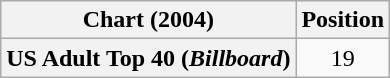<table class="wikitable plainrowheaders" style="text-align:center">
<tr>
<th scope="col">Chart (2004)</th>
<th scope="col">Position</th>
</tr>
<tr>
<th scope="row">US Adult Top 40 (<em>Billboard</em>)</th>
<td>19</td>
</tr>
</table>
